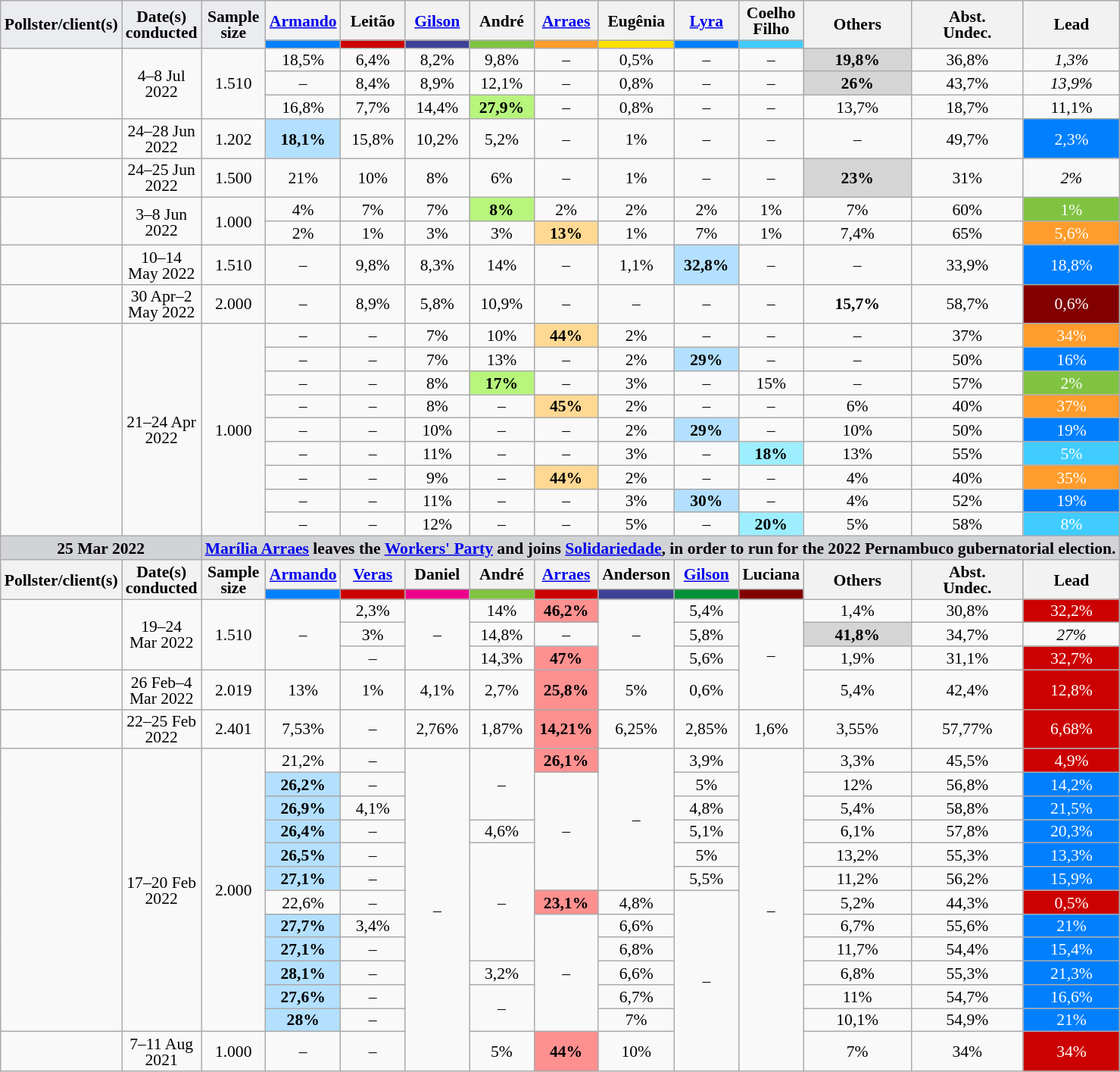<table class="wikitable sortable" style="text-align:center;font-size:90%;line-height:14px;">
<tr>
<td rowspan="2" class="unsortable" style="width:50px;background:#eaecf0;"><strong>Pollster/client(s)</strong></td>
<td rowspan="2" class="unsortable" style="width:50px;background:#eaecf0;"><strong>Date(s) <br>conducted</strong></td>
<td rowspan="2" class="unsortable" style="width:50px;background:#eaecf0;"><strong>Sample <br>size</strong></td>
<th class="unsortable" style="width:50px;"><a href='#'>Armando</a><br></th>
<th class="unsortable" style="width:50px;"><strong>Leitão</strong><br></th>
<th class="unsortable" style="width:50px;"><strong><a href='#'>Gilson</a></strong><br></th>
<th class="unsortable" style="width:50px;"><strong>André</strong><br></th>
<th class="unsortable" style="width:50px;"><a href='#'>Arraes</a><br></th>
<th class="unsortable" style="width:50px;"><strong>Eugênia</strong><br></th>
<th class="unsortable" style="width:50px;"><strong><a href='#'>Lyra</a></strong><br></th>
<th class="unsortable" style="width:50px;"><strong>Coelho Filho</strong><br></th>
<th rowspan="2" class="unsortable">Others</th>
<th rowspan="2" class="unsortable">Abst.<br>Undec.</th>
<th rowspan="2" data-sort-type="number">Lead</th>
</tr>
<tr>
<th data-sort-type="number" class="sortable" style="background:#0080FF;"></th>
<th data-sort-type="number" class="sortable" style="background:#CC0000;"></th>
<th data-sort-type="number" class="sortable" style="background:#3F4196;"></th>
<th data-sort-type="number" class="sortable" style="background:#80c341;"></th>
<th data-sort-type="number" class="sortable" style="background:#FF9C2B;"></th>
<th data-sort-type="number" class="sortable" style="background:#FFE000;"></th>
<th data-sort-type="number" class="sortable" style="background:#0080FF;"></th>
<th data-sort-type="number" class="sortable" style="background:#40ccff;"></th>
</tr>
<tr>
<td rowspan="3"></td>
<td rowspan="3">4–8 Jul 2022</td>
<td rowspan="3">1.510</td>
<td>18,5%</td>
<td>6,4%</td>
<td>8,2%</td>
<td>9,8%</td>
<td>–</td>
<td>0,5%</td>
<td>–</td>
<td>–</td>
<td style="background:#D5D5D5"><strong>19,8%</strong></td>
<td>36,8%</td>
<td><em>1,3%</em></td>
</tr>
<tr>
<td>–</td>
<td>8,4%</td>
<td>8,9%</td>
<td>12,1%</td>
<td>–</td>
<td>0,8%</td>
<td>–</td>
<td>–</td>
<td style="background:#D5D5D5"><strong>26%</strong></td>
<td>43,7%</td>
<td><em>13,9%</em></td>
</tr>
<tr>
<td>16,8%</td>
<td>7,7%</td>
<td>14,4%</td>
<td style="background:#b7f57d;"><strong>27,9%</strong></td>
<td>–</td>
<td>0,8%</td>
<td>–</td>
<td>–</td>
<td>13,7%</td>
<td>18,7%</td>
<td>11,1%</td>
</tr>
<tr>
<td></td>
<td>24–28 Jun 2022</td>
<td>1.202</td>
<td style="background:#B3E0FF;"><strong>18,1%</strong></td>
<td>15,8%</td>
<td>10,2%</td>
<td>5,2%</td>
<td>–</td>
<td>1%</td>
<td>–</td>
<td>–</td>
<td>–</td>
<td>49,7%</td>
<td style="background:#0080FF;color:#FFFFFF;">2,3%</td>
</tr>
<tr>
<td></td>
<td>24–25 Jun 2022</td>
<td>1.500</td>
<td>21%</td>
<td>10%</td>
<td>8%</td>
<td>6%</td>
<td>–</td>
<td>1%</td>
<td>–</td>
<td>–</td>
<td style="background:#D5D5D5;"><strong>23%</strong></td>
<td>31%</td>
<td><em>2%</em></td>
</tr>
<tr>
<td rowspan="2"></td>
<td rowspan="2">3–8 Jun 2022</td>
<td rowspan="2">1.000</td>
<td>4%</td>
<td>7%</td>
<td>7%</td>
<td style="background:#b7f57d;"><strong>8%</strong></td>
<td>2%</td>
<td>2%</td>
<td>2%</td>
<td>1%</td>
<td>7%</td>
<td>60%</td>
<td style="background:#80c341;color:#FFFFFF;">1%</td>
</tr>
<tr>
<td>2%</td>
<td>1%</td>
<td>3%</td>
<td>3%</td>
<td style="background:#ffd993;"><strong>13%</strong></td>
<td>1%</td>
<td>7%</td>
<td>1%</td>
<td>7,4%</td>
<td>65%</td>
<td style="background:#FF9C2B;color:#FFFFFF;">5,6%</td>
</tr>
<tr>
<td></td>
<td>10–14 May 2022</td>
<td>1.510</td>
<td>–</td>
<td>9,8%</td>
<td>8,3%</td>
<td>14%</td>
<td>–</td>
<td>1,1%</td>
<td style="background:#B3E0FF;"><strong>32,8%</strong></td>
<td>–</td>
<td>–</td>
<td>33,9%</td>
<td style="background:#0080FF;color:#FFFFFF;">18,8%</td>
</tr>
<tr>
<td></td>
<td>30 Apr–2 May 2022</td>
<td>2.000</td>
<td>–</td>
<td>8,9%</td>
<td>5,8%</td>
<td>10,9%</td>
<td>–</td>
<td>–</td>
<td>–</td>
<td>–</td>
<td><strong>15,7%</strong></td>
<td>58,7%</td>
<td style="background:#820000;color:#FFFFFF;">0,6%</td>
</tr>
<tr>
<td rowspan="9"></td>
<td rowspan="9">21–24 Apr 2022</td>
<td rowspan="9">1.000</td>
<td>–</td>
<td>–</td>
<td>7%</td>
<td>10%</td>
<td style="background:#ffd993;"><strong>44%</strong></td>
<td>2%</td>
<td>–</td>
<td>–</td>
<td>–</td>
<td>37%</td>
<td style="background:#FF9C2B;color:#FFFFFF;">34%</td>
</tr>
<tr>
<td>–</td>
<td>–</td>
<td>7%</td>
<td>13%</td>
<td>–</td>
<td>2%</td>
<td style="background:#B3E0FF;"><strong>29%</strong></td>
<td>–</td>
<td>–</td>
<td>50%</td>
<td style="background:#0080FF;color:#FFFFFF;">16%</td>
</tr>
<tr>
<td>–</td>
<td>–</td>
<td>8%</td>
<td style="background:#b7f57d;"><strong>17%</strong></td>
<td>–</td>
<td>3%</td>
<td>–</td>
<td>15%</td>
<td>–</td>
<td>57%</td>
<td style="background:#80c341;color:#FFFFFF;">2%</td>
</tr>
<tr>
<td>–</td>
<td>–</td>
<td>8%</td>
<td>–</td>
<td style="background:#ffd993;"><strong>45%</strong></td>
<td>2%</td>
<td>–</td>
<td>–</td>
<td>6%</td>
<td>40%</td>
<td style="background:#FF9C2B;color:#FFFFFF;">37%</td>
</tr>
<tr>
<td>–</td>
<td>–</td>
<td>10%</td>
<td>–</td>
<td>–</td>
<td>2%</td>
<td style="background:#B3E0FF;"><strong>29%</strong></td>
<td>–</td>
<td>10%</td>
<td>50%</td>
<td style="background:#0080FF;color:#FFFFFF;">19%</td>
</tr>
<tr>
<td>–</td>
<td>–</td>
<td>11%</td>
<td>–</td>
<td>–</td>
<td>3%</td>
<td>–</td>
<td style="background:#9deeff;"><strong>18%</strong></td>
<td>13%</td>
<td>55%</td>
<td style="background:#40ccff;color:#FFFFFF;">5%</td>
</tr>
<tr>
<td>–</td>
<td>–</td>
<td>9%</td>
<td>–</td>
<td style="background:#ffd993;"><strong>44%</strong></td>
<td>2%</td>
<td>–</td>
<td>–</td>
<td>4%</td>
<td>40%</td>
<td style="background:#FF9C2B;color:#FFFFFF;">35%</td>
</tr>
<tr>
<td>–</td>
<td>–</td>
<td>11%</td>
<td>–</td>
<td>–</td>
<td>3%</td>
<td style="background:#B3E0FF;"><strong>30%</strong></td>
<td>–</td>
<td>4%</td>
<td>52%</td>
<td style="background:#0080FF;color:#FFFFFF;">19%</td>
</tr>
<tr>
<td>–</td>
<td>–</td>
<td>12%</td>
<td>–</td>
<td>–</td>
<td>5%</td>
<td>–</td>
<td style="background:#9deeff;"><strong>20%</strong></td>
<td>5%</td>
<td>58%</td>
<td style="background:#40ccff;color:#FFFFFF;">8%</td>
</tr>
<tr>
<th colspan="2" style="background:#d1d3d7;">25 Mar 2022</th>
<th colspan="12" style="background:#d1d3d7;"><a href='#'>Marília Arraes</a> <strong>leaves the <a href='#'>Workers' Party</a> and joins <a href='#'>Solidariedade</a>, in order to run for the 2022 Pernambuco gubernatorial election.</strong></th>
</tr>
<tr>
<th rowspan="2">Pollster/client(s)</th>
<th rowspan="2">Date(s)<br>conducted</th>
<th rowspan="2" data-sort-type="number">Sample<br>size</th>
<th class="unsortable" style="width:50px;"><a href='#'>Armando</a><br></th>
<th class="unsortable" style="width:50px;"><strong><a href='#'>Veras</a></strong><br></th>
<th class="unsortable" style="width:50px;"><strong>Daniel</strong><br></th>
<th class="unsortable" style="width:50px;"><strong>André</strong><br></th>
<th class="unsortable" style="width:50px;"><a href='#'>Arraes</a><br></th>
<th class="unsortable" style="width:50px;"><strong>Anderson</strong><br></th>
<th class="unsortable" style="width:50px;"><strong><a href='#'>Gilson</a></strong><br></th>
<th class="unsortable" style="width:50px;"><strong>Luciana</strong><br></th>
<th rowspan="2" class="unsortable">Others</th>
<th rowspan="2" class="unsortable">Abst.<br>Undec.</th>
<th rowspan="2" data-sort-type="number">Lead</th>
</tr>
<tr>
<th data-sort-type="number" class="sortable" style="background:#0080FF;"></th>
<th data-sort-type="number" class="sortable" style="background:#CC0000;"></th>
<th data-sort-type="number" class="sortable" style="background:#EC008C;"></th>
<th data-sort-type="number" class="sortable" style="background:#80c341;"></th>
<th data-sort-type="number" class="sortable" style="background:#CC0000;"></th>
<th data-sort-type="number" class="sortable" style="background:#3F4196;"></th>
<th data-sort-type="number" class="sortable" style="background:#009038;"></th>
<th data-sort-type="number" class="sortable" style="background:#820000;"></th>
</tr>
<tr>
<td rowspan="3"></td>
<td rowspan="3">19–24 Mar 2022</td>
<td rowspan="3">1.510</td>
<td rowspan="3">–</td>
<td>2,3%</td>
<td rowspan="3">–</td>
<td>14%</td>
<td style="background:#ff9090;"><strong>46,2%</strong></td>
<td rowspan="3">–</td>
<td>5,4%</td>
<td rowspan="4">–</td>
<td>1,4%</td>
<td>30,8%</td>
<td style="background:#CC0000;color:#FFFFFF;">32,2%</td>
</tr>
<tr>
<td>3%</td>
<td>14,8%</td>
<td>–</td>
<td>5,8%</td>
<td style="background:#D5D5D5;"><strong>41,8%</strong></td>
<td>34,7%</td>
<td><em>27%</em></td>
</tr>
<tr>
<td>–</td>
<td>14,3%</td>
<td style="background:#ff9090;"><strong>47%</strong></td>
<td>5,6%</td>
<td>1,9%</td>
<td>31,1%</td>
<td style="background:#CC0000;color:#FFFFFF;">32,7%</td>
</tr>
<tr>
<td></td>
<td>26 Feb–4 Mar 2022</td>
<td>2.019</td>
<td>13%</td>
<td>1%</td>
<td>4,1%</td>
<td>2,7%</td>
<td style="background:#ff9090;"><strong>25,8%</strong></td>
<td>5%</td>
<td>0,6%</td>
<td>5,4%</td>
<td>42,4%</td>
<td style="background:#CC0000;color:#FFFFFF;">12,8%</td>
</tr>
<tr>
<td></td>
<td>22–25 Feb 2022</td>
<td>2.401</td>
<td>7,53%</td>
<td>–</td>
<td>2,76%</td>
<td>1,87%</td>
<td style="background:#ff9090;"><strong>14,21%</strong></td>
<td>6,25%</td>
<td>2,85%</td>
<td>1,6%</td>
<td>3,55%</td>
<td>57,77%</td>
<td style="background:#CC0000;color:#FFFFFF;">6,68%</td>
</tr>
<tr>
<td rowspan="12"> </td>
<td rowspan="12">17–20 Feb 2022</td>
<td rowspan="12">2.000</td>
<td>21,2%</td>
<td>–</td>
<td rowspan="13">–</td>
<td rowspan="3">–</td>
<td style="background:#ff9090;"><strong>26,1%</strong></td>
<td rowspan="6">–</td>
<td>3,9%</td>
<td rowspan="13">–</td>
<td>3,3%</td>
<td>45,5%</td>
<td style="background:#CC0000;color:#FFFFFF;">4,9%</td>
</tr>
<tr>
<td style="background:#B3E0FF;"><strong>26,2%</strong></td>
<td>–</td>
<td rowspan="5">–</td>
<td>5%</td>
<td>12%</td>
<td>56,8%</td>
<td style="background:#0080FF;color:#FFFFFF;">14,2%</td>
</tr>
<tr>
<td style="background:#B3E0FF;"><strong>26,9%</strong></td>
<td>4,1%</td>
<td>4,8%</td>
<td>5,4%</td>
<td>58,8%</td>
<td style="background:#0080FF;color:#FFFFFF;">21,5%</td>
</tr>
<tr>
<td style="background:#B3E0FF;"><strong>26,4%</strong></td>
<td>–</td>
<td>4,6%</td>
<td>5,1%</td>
<td>6,1%</td>
<td>57,8%</td>
<td style="background:#0080FF;color:#FFFFFF;">20,3%</td>
</tr>
<tr>
<td style="background:#B3E0FF;"><strong>26,5%</strong></td>
<td>–</td>
<td rowspan="5">–</td>
<td>5%</td>
<td>13,2%</td>
<td>55,3%</td>
<td style="background:#0080FF;color:#FFFFFF;">13,3%</td>
</tr>
<tr>
<td style="background:#B3E0FF;"><strong>27,1%</strong></td>
<td>–</td>
<td>5,5%</td>
<td>11,2%</td>
<td>56,2%</td>
<td style="background:#0080FF;color:#FFFFFF;">15,9%</td>
</tr>
<tr>
<td>22,6%</td>
<td>–</td>
<td style="background:#ff9090;"><strong>23,1%</strong></td>
<td>4,8%</td>
<td rowspan="7">–</td>
<td>5,2%</td>
<td>44,3%</td>
<td style="background:#CC0000;color:#FFFFFF;">0,5%</td>
</tr>
<tr>
<td style="background:#B3E0FF;"><strong>27,7%</strong></td>
<td>3,4%</td>
<td rowspan="5">–</td>
<td>6,6%</td>
<td>6,7%</td>
<td>55,6%</td>
<td style="background:#0080FF;color:#FFFFFF;">21%</td>
</tr>
<tr>
<td style="background:#B3E0FF;"><strong>27,1%</strong></td>
<td>–</td>
<td>6,8%</td>
<td>11,7%</td>
<td>54,4%</td>
<td style="background:#0080FF;color:#FFFFFF;">15,4%</td>
</tr>
<tr>
<td style="background:#B3E0FF;"><strong>28,1%</strong></td>
<td>–</td>
<td>3,2%</td>
<td>6,6%</td>
<td>6,8%</td>
<td>55,3%</td>
<td style="background:#0080FF;color:#FFFFFF;">21,3%</td>
</tr>
<tr>
<td style="background:#B3E0FF;"><strong>27,6%</strong></td>
<td>–</td>
<td rowspan="2">–</td>
<td>6,7%</td>
<td>11%</td>
<td>54,7%</td>
<td style="background:#0080FF;color:#FFFFFF;">16,6%</td>
</tr>
<tr>
<td style="background:#B3E0FF;"><strong>28%</strong></td>
<td>–</td>
<td>7%</td>
<td>10,1%</td>
<td>54,9%</td>
<td style="background:#0080FF;color:#FFFFFF;">21%</td>
</tr>
<tr>
<td></td>
<td>7–11 Aug 2021</td>
<td>1.000</td>
<td>–</td>
<td>–</td>
<td>5%</td>
<td style="background:#ff9090;"><strong>44%</strong></td>
<td>10%</td>
<td>7%</td>
<td>34%</td>
<td style="background:#CC0000;color:#FFFFFF;">34%</td>
</tr>
</table>
